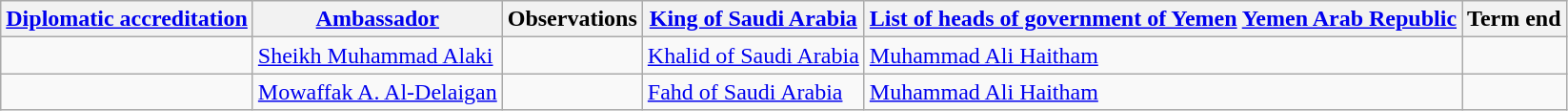<table class="wikitable sortable">
<tr>
<th><a href='#'>Diplomatic accreditation</a></th>
<th><a href='#'>Ambassador</a></th>
<th>Observations</th>
<th><a href='#'>King of Saudi Arabia</a></th>
<th><a href='#'>List of heads of government of Yemen</a> <a href='#'>Yemen Arab Republic</a></th>
<th>Term end</th>
</tr>
<tr>
<td></td>
<td><a href='#'>Sheikh Muhammad Alaki</a></td>
<td></td>
<td><a href='#'>Khalid of Saudi Arabia</a></td>
<td><a href='#'>Muhammad Ali Haitham</a></td>
<td></td>
</tr>
<tr>
<td></td>
<td><a href='#'>Mowaffak A. Al-Delaigan</a></td>
<td></td>
<td><a href='#'>Fahd of Saudi Arabia</a></td>
<td><a href='#'>Muhammad Ali Haitham</a></td>
<td></td>
</tr>
</table>
